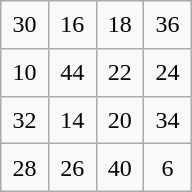<table class="wikitable" style="margin-left:auto;margin-right:auto;text-align:center;width:8em;height:8em;table-layout:fixed;">
<tr>
<td>30</td>
<td>16</td>
<td>18</td>
<td>36</td>
</tr>
<tr>
<td>10</td>
<td>44</td>
<td>22</td>
<td>24</td>
</tr>
<tr>
<td>32</td>
<td>14</td>
<td>20</td>
<td>34</td>
</tr>
<tr>
<td>28</td>
<td>26</td>
<td>40</td>
<td>6</td>
</tr>
</table>
